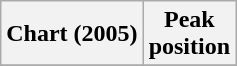<table class="wikitable plainrowheaders">
<tr>
<th scope="col">Chart (2005)</th>
<th scope="col">Peak<br>position</th>
</tr>
<tr>
</tr>
</table>
